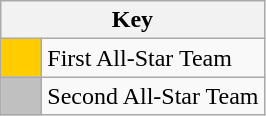<table class="wikitable" style="text-align: center;">
<tr>
<th colspan=2>Key</th>
</tr>
<tr>
<td style="background:#FFCC00; width:20px;"></td>
<td align=left>First All-Star Team</td>
</tr>
<tr>
<td style="background:#C0C0C0; width:20px;"></td>
<td align=left>Second All-Star Team</td>
</tr>
</table>
